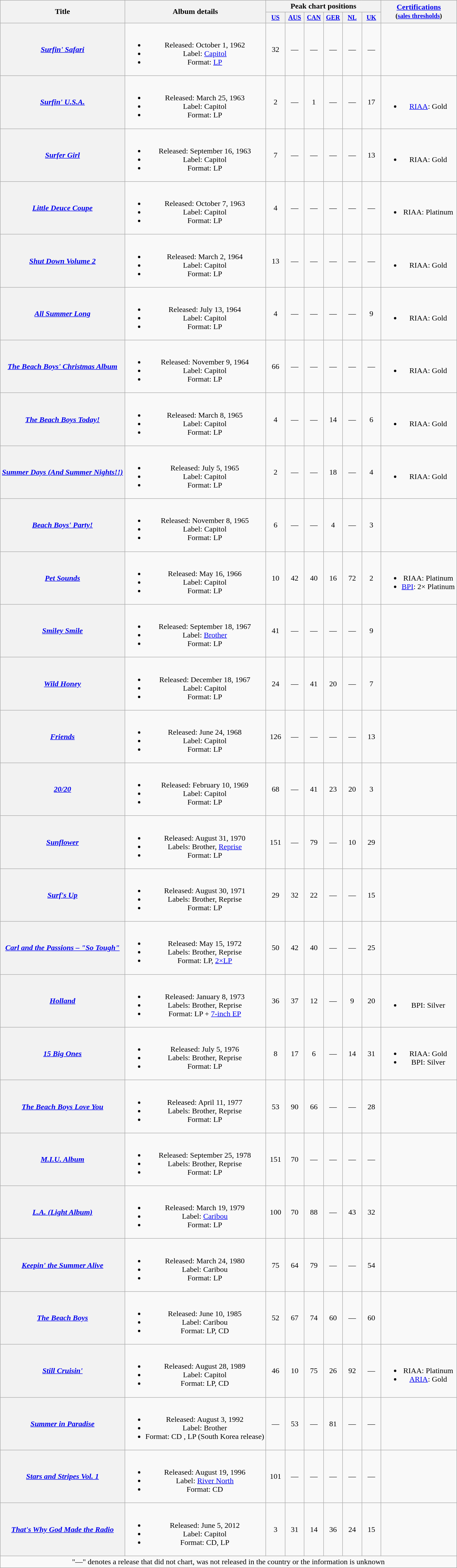<table class="wikitable plainrowheaders" style="text-align:center;">
<tr>
<th scope="col" rowspan="2">Title</th>
<th scope="col" rowspan="2">Album details</th>
<th colspan="6" scope="col">Peak chart positions</th>
<th rowspan="2"><a href='#'>Certifications</a><br><small>(<a href='#'>sales thresholds</a>)</small></th>
</tr>
<tr>
<th scope=col style="width:2.5em;font-size:85%"><a href='#'>US</a><br></th>
<th scope=col style="width:2.5em;font-size:85%"><a href='#'>AUS</a><br></th>
<th scope=col style="width:2.5em;font-size:85%"><a href='#'>CAN</a><br></th>
<th scope=col style="width:2.5em;font-size:85%"><a href='#'>GER</a><br></th>
<th scope=col style="width:2.5em;font-size:85%"><a href='#'>NL</a><br></th>
<th scope=col style="width:2.5em;font-size:85%"><a href='#'>UK</a><br></th>
</tr>
<tr>
<th scope="row"><em><a href='#'>Surfin' Safari</a></em></th>
<td><br><ul><li>Released: October 1, 1962</li><li>Label: <a href='#'>Capitol</a></li><li>Format: <a href='#'>LP</a></li></ul></td>
<td>32</td>
<td>—</td>
<td>—</td>
<td>—</td>
<td>—</td>
<td>—</td>
<td></td>
</tr>
<tr>
<th scope="row"><em><a href='#'>Surfin' U.S.A.</a></em></th>
<td><br><ul><li>Released: March 25, 1963</li><li>Label: Capitol</li><li>Format: LP</li></ul></td>
<td>2</td>
<td>—</td>
<td>1</td>
<td>—</td>
<td>—</td>
<td>17</td>
<td><br><ul><li><a href='#'>RIAA</a>: Gold</li></ul></td>
</tr>
<tr>
<th scope="row"><em><a href='#'>Surfer Girl</a></em></th>
<td><br><ul><li>Released: September 16, 1963</li><li>Label: Capitol</li><li>Format: LP</li></ul></td>
<td>7</td>
<td>—</td>
<td>—</td>
<td>—</td>
<td>—</td>
<td>13</td>
<td><br><ul><li>RIAA: Gold</li></ul></td>
</tr>
<tr>
<th scope="row"><em><a href='#'>Little Deuce Coupe</a></em></th>
<td><br><ul><li>Released: October 7, 1963</li><li>Label: Capitol</li><li>Format: LP</li></ul></td>
<td>4</td>
<td>—</td>
<td>—</td>
<td>—</td>
<td>—</td>
<td>—</td>
<td><br><ul><li>RIAA: Platinum</li></ul></td>
</tr>
<tr>
<th scope="row"><em><a href='#'>Shut Down Volume 2</a></em></th>
<td><br><ul><li>Released: March 2, 1964</li><li>Label: Capitol</li><li>Format: LP</li></ul></td>
<td>13</td>
<td>—</td>
<td>—</td>
<td>—</td>
<td>—</td>
<td>—</td>
<td><br><ul><li>RIAA: Gold</li></ul></td>
</tr>
<tr>
<th scope="row"><em><a href='#'>All Summer Long</a></em></th>
<td><br><ul><li>Released: July 13, 1964</li><li>Label: Capitol</li><li>Format: LP</li></ul></td>
<td>4</td>
<td>—</td>
<td>—</td>
<td>—</td>
<td>—</td>
<td>9</td>
<td><br><ul><li>RIAA: Gold</li></ul></td>
</tr>
<tr>
<th scope="row"><em><a href='#'>The Beach Boys' Christmas Album</a></em></th>
<td><br><ul><li>Released: November 9, 1964</li><li>Label: Capitol</li><li>Format: LP</li></ul></td>
<td>66</td>
<td>—</td>
<td>—</td>
<td>—</td>
<td>—</td>
<td>—</td>
<td><br><ul><li>RIAA: Gold</li></ul></td>
</tr>
<tr>
<th scope="row"><em><a href='#'>The Beach Boys Today!</a></em></th>
<td><br><ul><li>Released: March 8, 1965</li><li>Label: Capitol</li><li>Format: LP</li></ul></td>
<td>4</td>
<td>—</td>
<td>—</td>
<td>14</td>
<td>—</td>
<td>6</td>
<td><br><ul><li>RIAA: Gold</li></ul></td>
</tr>
<tr>
<th scope="row"><em><a href='#'>Summer Days (And Summer Nights&excl;&excl;)</a></em></th>
<td><br><ul><li>Released: July 5, 1965</li><li>Label: Capitol</li><li>Format: LP</li></ul></td>
<td>2</td>
<td>—</td>
<td>—</td>
<td>18</td>
<td>—</td>
<td>4</td>
<td><br><ul><li>RIAA: Gold</li></ul></td>
</tr>
<tr>
<th scope="row"><em><a href='#'>Beach Boys' Party!</a></em></th>
<td><br><ul><li>Released: November 8, 1965</li><li>Label: Capitol</li><li>Format: LP</li></ul></td>
<td>6</td>
<td>—</td>
<td>—</td>
<td>4</td>
<td>—</td>
<td>3</td>
<td></td>
</tr>
<tr>
<th scope="row"><em><a href='#'>Pet Sounds</a></em></th>
<td><br><ul><li>Released: May 16, 1966</li><li>Label: Capitol</li><li>Format: LP</li></ul></td>
<td>10</td>
<td>42<br></td>
<td>40<br></td>
<td>16</td>
<td>72</td>
<td>2</td>
<td><br><ul><li>RIAA: Platinum</li><li><a href='#'>BPI</a>: 2× Platinum</li></ul></td>
</tr>
<tr>
<th scope="row"><em><a href='#'>Smiley Smile</a></em></th>
<td><br><ul><li>Released: September 18, 1967</li><li>Label: <a href='#'>Brother</a></li><li>Format: LP</li></ul></td>
<td>41</td>
<td>—</td>
<td>—</td>
<td>—</td>
<td>—</td>
<td>9</td>
<td></td>
</tr>
<tr>
<th scope="row"><em><a href='#'>Wild Honey</a></em></th>
<td><br><ul><li>Released: December 18, 1967</li><li>Label: Capitol</li><li>Format: LP</li></ul></td>
<td>24</td>
<td>—</td>
<td>41<br></td>
<td>20</td>
<td>—</td>
<td>7</td>
<td></td>
</tr>
<tr>
<th scope="row"><em><a href='#'>Friends</a></em></th>
<td><br><ul><li>Released: June 24, 1968</li><li>Label: Capitol</li><li>Format: LP</li></ul></td>
<td>126</td>
<td>—</td>
<td>—</td>
<td>—</td>
<td>—</td>
<td>13</td>
<td></td>
</tr>
<tr>
<th scope="row"><em><a href='#'>20/20</a></em></th>
<td><br><ul><li>Released: February 10, 1969</li><li>Label: Capitol</li><li>Format: LP</li></ul></td>
<td>68</td>
<td>—</td>
<td>41<br></td>
<td>23</td>
<td>20</td>
<td>3</td>
<td></td>
</tr>
<tr>
<th scope="row"><em><a href='#'>Sunflower</a></em></th>
<td><br><ul><li>Released: August 31, 1970</li><li>Labels: Brother, <a href='#'>Reprise</a></li><li>Format: LP</li></ul></td>
<td>151</td>
<td>—</td>
<td>79</td>
<td>—</td>
<td>10</td>
<td>29</td>
<td></td>
</tr>
<tr>
<th scope="row"><em><a href='#'>Surf's Up</a></em></th>
<td><br><ul><li>Released: August 30, 1971</li><li>Labels: Brother, Reprise</li><li>Format: LP</li></ul></td>
<td>29</td>
<td>32</td>
<td>22</td>
<td>—</td>
<td>—</td>
<td>15</td>
<td></td>
</tr>
<tr>
<th scope="row"><em><a href='#'>Carl and the Passions – "So Tough"</a></em></th>
<td><br><ul><li>Released: May 15, 1972</li><li>Labels: Brother, Reprise</li><li>Format: LP, <a href='#'>2×LP</a></li></ul></td>
<td>50</td>
<td>42</td>
<td>40</td>
<td>—</td>
<td>—</td>
<td>25</td>
<td></td>
</tr>
<tr>
<th scope="row"><em><a href='#'>Holland</a></em></th>
<td><br><ul><li>Released: January 8, 1973</li><li>Labels: Brother, Reprise</li><li>Format: LP + <a href='#'>7-inch EP</a></li></ul></td>
<td>36</td>
<td>37</td>
<td>12</td>
<td>—</td>
<td>9</td>
<td>20</td>
<td><br><ul><li>BPI: Silver</li></ul></td>
</tr>
<tr>
<th scope="row"><em><a href='#'>15 Big Ones</a></em></th>
<td><br><ul><li>Released: July 5, 1976</li><li>Labels: Brother, Reprise</li><li>Format: LP</li></ul></td>
<td>8</td>
<td>17</td>
<td>6</td>
<td>—</td>
<td>14</td>
<td>31</td>
<td><br><ul><li>RIAA: Gold</li><li>BPI: Silver</li></ul></td>
</tr>
<tr>
<th scope="row"><em><a href='#'>The Beach Boys Love You</a></em></th>
<td><br><ul><li>Released: April 11, 1977</li><li>Labels: Brother, Reprise</li><li>Format: LP</li></ul></td>
<td>53</td>
<td>90</td>
<td>66</td>
<td>—</td>
<td>—</td>
<td>28</td>
<td></td>
</tr>
<tr>
<th scope="row"><em><a href='#'>M.I.U. Album</a></em></th>
<td><br><ul><li>Released: September 25, 1978</li><li>Labels: Brother, Reprise</li><li>Format: LP</li></ul></td>
<td>151</td>
<td>70</td>
<td>—</td>
<td>—</td>
<td>—</td>
<td>—</td>
<td></td>
</tr>
<tr>
<th scope="row"><em><a href='#'>L.A. (Light Album)</a></em></th>
<td><br><ul><li>Released: March 19, 1979</li><li>Label: <a href='#'>Caribou</a></li><li>Format: LP</li></ul></td>
<td>100</td>
<td>70</td>
<td>88</td>
<td>—</td>
<td>43</td>
<td>32</td>
<td></td>
</tr>
<tr>
<th scope="row"><em><a href='#'>Keepin' the Summer Alive</a></em></th>
<td><br><ul><li>Released: March 24, 1980</li><li>Label: Caribou</li><li>Format: LP</li></ul></td>
<td>75</td>
<td>64</td>
<td>79</td>
<td>—</td>
<td>—</td>
<td>54</td>
<td></td>
</tr>
<tr>
<th scope="row"><em><a href='#'>The Beach Boys</a></em></th>
<td><br><ul><li>Released: June 10, 1985</li><li>Label: Caribou</li><li>Format: LP, CD</li></ul></td>
<td>52</td>
<td>67</td>
<td>74</td>
<td>60</td>
<td>—</td>
<td>60</td>
<td></td>
</tr>
<tr>
<th scope="row"><em><a href='#'>Still Cruisin'</a></em></th>
<td><br><ul><li>Released: August 28, 1989</li><li>Label: Capitol</li><li>Format: LP, CD</li></ul></td>
<td>46</td>
<td>10</td>
<td>75</td>
<td>26</td>
<td>92</td>
<td>—</td>
<td><br><ul><li>RIAA: Platinum</li><li><a href='#'>ARIA</a>: Gold</li></ul></td>
</tr>
<tr>
<th scope="row"><em><a href='#'>Summer in Paradise</a></em></th>
<td><br><ul><li>Released: August 3, 1992</li><li>Label: Brother</li><li>Format: CD , LP (South Korea release)</li></ul></td>
<td>—</td>
<td>53</td>
<td>—</td>
<td>81</td>
<td>—</td>
<td>—</td>
<td></td>
</tr>
<tr>
<th scope="row"><em><a href='#'>Stars and Stripes Vol. 1</a></em></th>
<td><br><ul><li>Released: August 19, 1996</li><li>Label: <a href='#'>River North</a></li><li>Format: CD</li></ul></td>
<td>101</td>
<td>—</td>
<td>—</td>
<td>—</td>
<td>—</td>
<td>—</td>
<td></td>
</tr>
<tr>
<th scope="row"><em><a href='#'>That's Why God Made the Radio</a></em></th>
<td><br><ul><li>Released: June 5, 2012</li><li>Label: Capitol</li><li>Format: CD, LP</li></ul></td>
<td>3</td>
<td>31</td>
<td>14</td>
<td>36</td>
<td>24</td>
<td>15</td>
<td></td>
</tr>
<tr>
<td colspan="9">"—" denotes a release that did not chart, was not released in the country or the information is unknown</td>
</tr>
</table>
